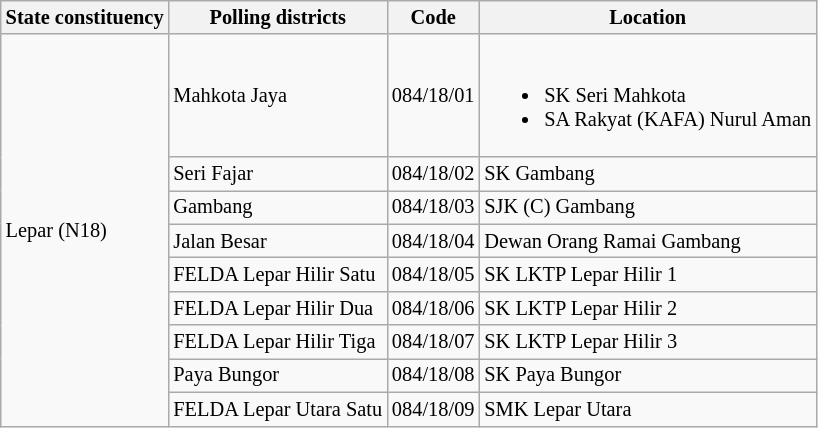<table class="wikitable sortable mw-collapsible" style="white-space:nowrap;font-size:85%">
<tr>
<th>State constituency</th>
<th>Polling districts</th>
<th>Code</th>
<th>Location</th>
</tr>
<tr>
<td rowspan="9">Lepar (N18)</td>
<td>Mahkota Jaya</td>
<td>084/18/01</td>
<td><br><ul><li>SK Seri Mahkota</li><li>SA Rakyat (KAFA) Nurul Aman</li></ul></td>
</tr>
<tr>
<td>Seri Fajar</td>
<td>084/18/02</td>
<td>SK Gambang</td>
</tr>
<tr>
<td>Gambang</td>
<td>084/18/03</td>
<td>SJK (C) Gambang</td>
</tr>
<tr>
<td>Jalan Besar</td>
<td>084/18/04</td>
<td>Dewan Orang Ramai Gambang</td>
</tr>
<tr>
<td>FELDA Lepar Hilir Satu</td>
<td>084/18/05</td>
<td>SK LKTP Lepar Hilir 1</td>
</tr>
<tr>
<td>FELDA Lepar Hilir Dua</td>
<td>084/18/06</td>
<td>SK LKTP Lepar Hilir 2</td>
</tr>
<tr>
<td>FELDA Lepar Hilir Tiga</td>
<td>084/18/07</td>
<td>SK LKTP Lepar Hilir 3</td>
</tr>
<tr>
<td>Paya Bungor</td>
<td>084/18/08</td>
<td>SK Paya Bungor</td>
</tr>
<tr>
<td>FELDA Lepar Utara Satu</td>
<td>084/18/09</td>
<td>SMK Lepar Utara</td>
</tr>
</table>
